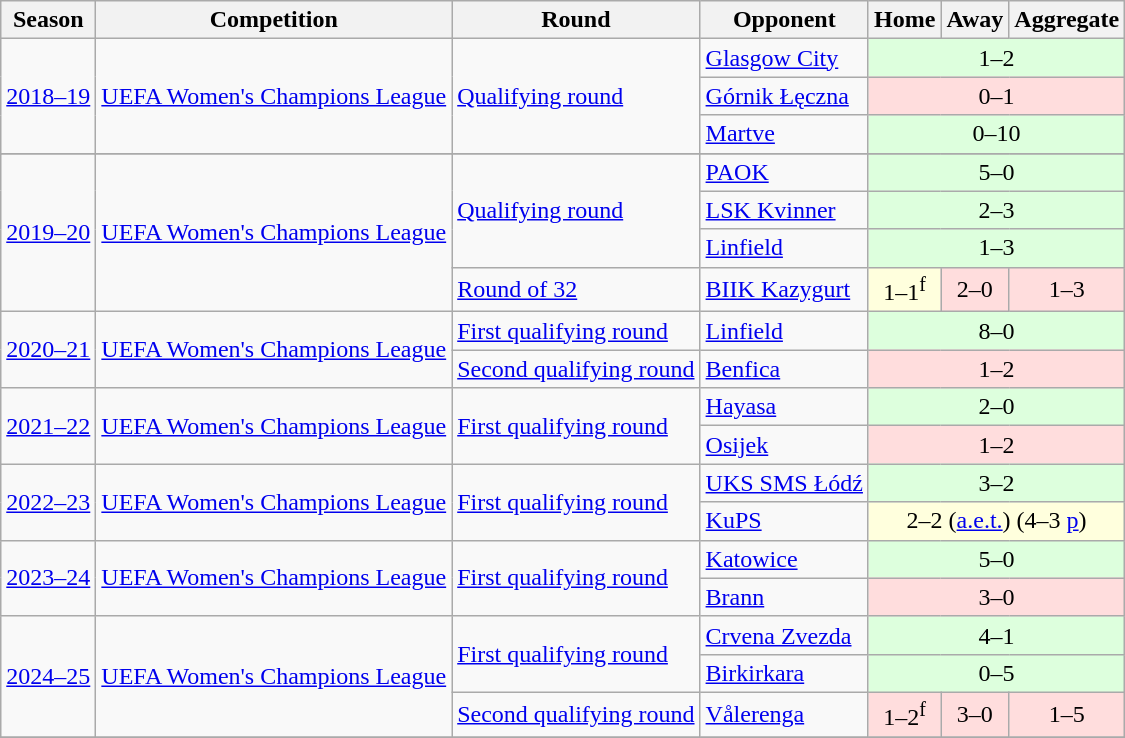<table class="wikitable">
<tr>
<th>Season</th>
<th>Competition</th>
<th>Round</th>
<th>Opponent</th>
<th>Home</th>
<th>Away</th>
<th>Aggregate</th>
</tr>
<tr>
<td rowspan=3><a href='#'>2018–19</a></td>
<td rowspan=3><a href='#'>UEFA Women's Champions League</a></td>
<td rowspan=3><a href='#'>Qualifying round</a></td>
<td> <a href='#'>Glasgow City</a></td>
<td colspan=3 style="text-align:center; background:#dfd">1–2</td>
</tr>
<tr>
<td> <a href='#'>Górnik Łęczna</a></td>
<td colspan=3 style="text-align:center; background:#fdd">0–1</td>
</tr>
<tr>
<td> <a href='#'>Martve</a></td>
<td colspan=3 style="text-align:center; background:#dfd">0–10</td>
</tr>
<tr>
</tr>
<tr>
<td rowspan=4><a href='#'>2019–20</a></td>
<td rowspan=4><a href='#'>UEFA Women's Champions League</a></td>
<td rowspan=3><a href='#'>Qualifying round</a></td>
<td> <a href='#'>PAOK</a></td>
<td colspan=3 style="text-align:center; background:#dfd">5–0</td>
</tr>
<tr>
<td> <a href='#'>LSK Kvinner</a></td>
<td colspan=3 style="text-align:center; background:#dfd">2–3</td>
</tr>
<tr>
<td> <a href='#'>Linfield</a></td>
<td colspan=3 style="text-align:center; background:#dfd">1–3</td>
</tr>
<tr>
<td><a href='#'>Round of 32</a></td>
<td> <a href='#'>BIIK Kazygurt</a></td>
<td style="text-align:center; background:#ffd">1–1<sup>f</sup></td>
<td style="text-align:center; background:#fdd">2–0</td>
<td style="text-align:center; background:#fdd">1–3</td>
</tr>
<tr>
<td rowspan=2><a href='#'>2020–21</a></td>
<td rowspan=2><a href='#'>UEFA Women's Champions League</a></td>
<td><a href='#'>First qualifying round</a></td>
<td> <a href='#'>Linfield</a></td>
<td colspan=3 style="text-align:center; background:#dfd">8–0</td>
</tr>
<tr>
<td><a href='#'>Second qualifying round</a></td>
<td> <a href='#'>Benfica</a></td>
<td colspan=3 style="text-align:center; background:#fdd">1–2</td>
</tr>
<tr>
<td rowspan=2><a href='#'>2021–22</a></td>
<td rowspan=2><a href='#'>UEFA Women's Champions League</a></td>
<td rowspan=2><a href='#'>First qualifying round</a></td>
<td> <a href='#'>Hayasa</a></td>
<td colspan=3 style="text-align:center; background:#dfd">2–0</td>
</tr>
<tr>
<td> <a href='#'>Osijek</a></td>
<td colspan=3 style="text-align:center; background:#fdd">1–2</td>
</tr>
<tr>
<td rowspan=2><a href='#'>2022–23</a></td>
<td rowspan=2><a href='#'>UEFA Women's Champions League</a></td>
<td rowspan=2><a href='#'>First qualifying round</a></td>
<td> <a href='#'>UKS SMS Łódź</a></td>
<td colspan=3 style="text-align:center; background:#dfd">3–2</td>
</tr>
<tr>
<td> <a href='#'>KuPS</a></td>
<td colspan=3 style="text-align:center; background:#ffd">2–2 (<a href='#'>a.e.t.</a>) (4–3 <a href='#'>p</a>)</td>
</tr>
<tr>
<td rowspan=2><a href='#'>2023–24</a></td>
<td rowspan=2><a href='#'>UEFA Women's Champions League</a></td>
<td rowspan=2><a href='#'>First qualifying round</a></td>
<td> <a href='#'>Katowice</a></td>
<td colspan=3 style="text-align:center; background:#dfd">5–0</td>
</tr>
<tr>
<td> <a href='#'>Brann</a></td>
<td colspan=3 style="text-align:center; background:#fdd">3–0</td>
</tr>
<tr>
<td rowspan=3><a href='#'>2024–25</a></td>
<td rowspan=3><a href='#'>UEFA Women's Champions League</a></td>
<td rowspan=2><a href='#'>First qualifying round</a></td>
<td> <a href='#'>Crvena Zvezda</a></td>
<td colspan=3 style="text-align:center; background:#dfd">4–1</td>
</tr>
<tr>
<td> <a href='#'>Birkirkara</a></td>
<td colspan=3 style="text-align:center; background:#dfd">0–5</td>
</tr>
<tr>
<td><a href='#'>Second qualifying round</a></td>
<td> <a href='#'>Vålerenga</a></td>
<td style="text-align:center; background:#fdd">1–2<sup>f</sup></td>
<td style="text-align:center; background:#fdd">3–0</td>
<td style="text-align:center; background:#fdd">1–5</td>
</tr>
<tr>
</tr>
</table>
